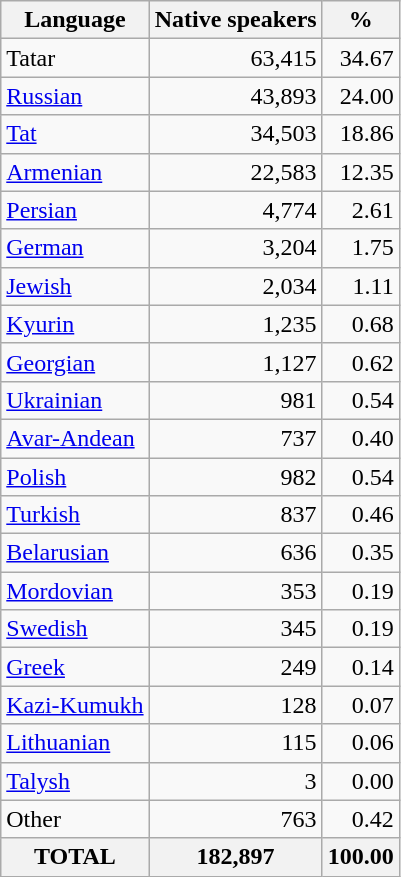<table class="wikitable sortable">
<tr>
<th>Language</th>
<th>Native speakers</th>
<th>%</th>
</tr>
<tr>
<td>Tatar</td>
<td align="right">63,415</td>
<td align="right">34.67</td>
</tr>
<tr>
<td><a href='#'>Russian</a></td>
<td align="right">43,893</td>
<td align="right">24.00</td>
</tr>
<tr>
<td><a href='#'>Tat</a></td>
<td align="right">34,503</td>
<td align="right">18.86</td>
</tr>
<tr>
<td><a href='#'>Armenian</a></td>
<td align="right">22,583</td>
<td align="right">12.35</td>
</tr>
<tr>
<td><a href='#'>Persian</a></td>
<td align="right">4,774</td>
<td align="right">2.61</td>
</tr>
<tr>
<td><a href='#'>German</a></td>
<td align="right">3,204</td>
<td align="right">1.75</td>
</tr>
<tr>
<td><a href='#'>Jewish</a></td>
<td align="right">2,034</td>
<td align="right">1.11</td>
</tr>
<tr>
<td><a href='#'>Kyurin</a></td>
<td align="right">1,235</td>
<td align="right">0.68</td>
</tr>
<tr>
<td><a href='#'>Georgian</a></td>
<td align="right">1,127</td>
<td align="right">0.62</td>
</tr>
<tr>
<td><a href='#'>Ukrainian</a></td>
<td align="right">981</td>
<td align="right">0.54</td>
</tr>
<tr>
<td><a href='#'>Avar-Andean</a></td>
<td align="right">737</td>
<td align="right">0.40</td>
</tr>
<tr>
<td><a href='#'>Polish</a></td>
<td align="right">982</td>
<td align="right">0.54</td>
</tr>
<tr>
<td><a href='#'>Turkish</a></td>
<td align="right">837</td>
<td align="right">0.46</td>
</tr>
<tr>
<td><a href='#'>Belarusian</a></td>
<td align="right">636</td>
<td align="right">0.35</td>
</tr>
<tr>
<td><a href='#'>Mordovian</a></td>
<td align="right">353</td>
<td align="right">0.19</td>
</tr>
<tr>
<td><a href='#'>Swedish</a></td>
<td align="right">345</td>
<td align="right">0.19</td>
</tr>
<tr>
<td><a href='#'>Greek</a></td>
<td align="right">249</td>
<td align="right">0.14</td>
</tr>
<tr>
<td><a href='#'>Kazi-Kumukh</a></td>
<td align="right">128</td>
<td align="right">0.07</td>
</tr>
<tr>
<td><a href='#'>Lithuanian</a></td>
<td align="right">115</td>
<td align="right">0.06</td>
</tr>
<tr>
<td><a href='#'>Talysh</a></td>
<td align="right">3</td>
<td align="right">0.00</td>
</tr>
<tr>
<td>Other</td>
<td align="right">763</td>
<td align="right">0.42</td>
</tr>
<tr>
<th>TOTAL</th>
<th>182,897</th>
<th>100.00</th>
</tr>
</table>
